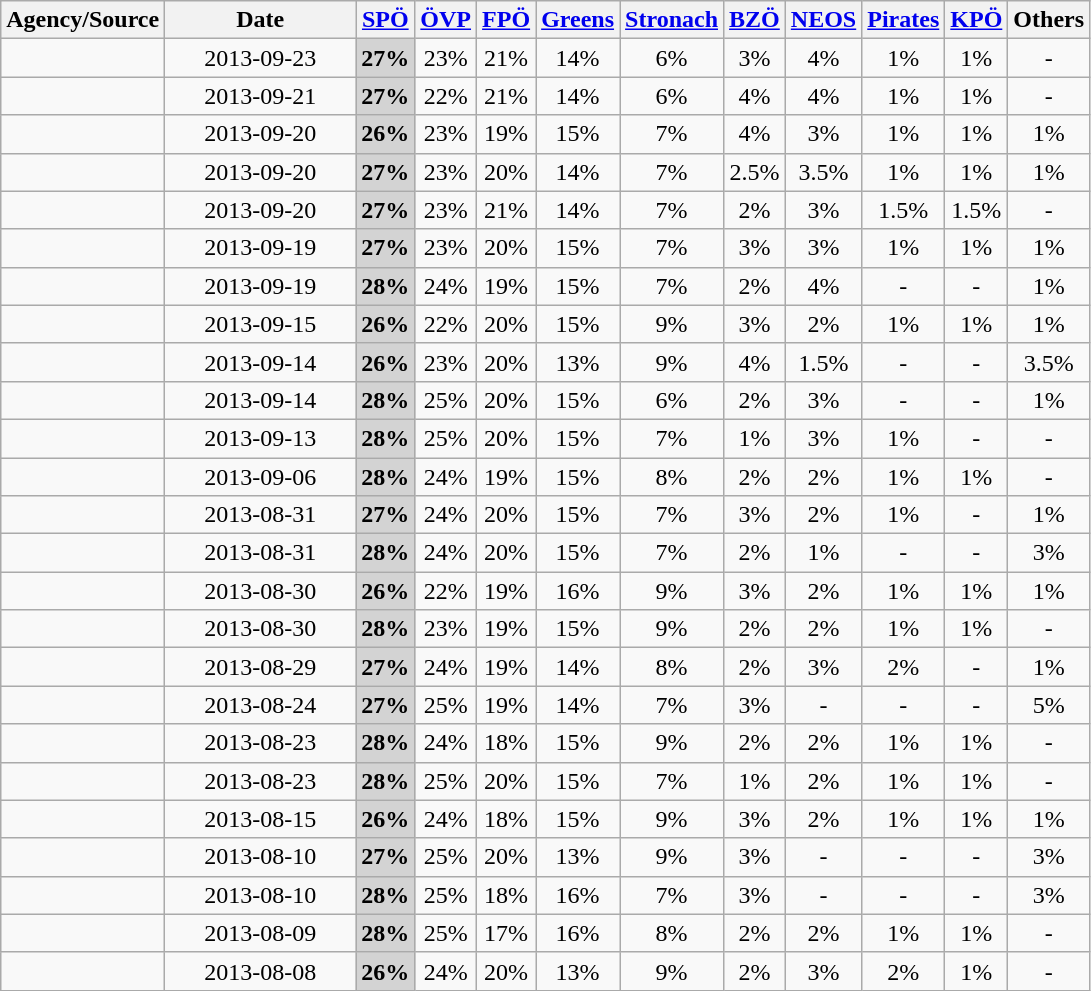<table class="wikitable collapsible sortable" style="text-align:center">
<tr>
<th>Agency/Source</th>
<th style="width:120px">Date</th>
<th><a href='#'>SPÖ</a></th>
<th><a href='#'>ÖVP</a></th>
<th><a href='#'>FPÖ</a></th>
<th><a href='#'>Greens</a></th>
<th><a href='#'>Stronach</a></th>
<th><a href='#'>BZÖ</a></th>
<th><a href='#'>NEOS</a></th>
<th><a href='#'>Pirates</a></th>
<th><a href='#'>KPÖ</a></th>
<th>Others</th>
</tr>
<tr>
<td></td>
<td>2013-09-23</td>
<td style="background:lightgrey;"><strong>27%</strong></td>
<td>23%</td>
<td>21%</td>
<td>14%</td>
<td>6%</td>
<td>3%</td>
<td>4%</td>
<td>1%</td>
<td>1%</td>
<td>-</td>
</tr>
<tr>
<td></td>
<td>2013-09-21</td>
<td style="background:lightgrey;"><strong>27%</strong></td>
<td>22%</td>
<td>21%</td>
<td>14%</td>
<td>6%</td>
<td>4%</td>
<td>4%</td>
<td>1%</td>
<td>1%</td>
<td>-</td>
</tr>
<tr>
<td></td>
<td>2013-09-20</td>
<td style="background:lightgrey;"><strong>26%</strong></td>
<td>23%</td>
<td>19%</td>
<td>15%</td>
<td>7%</td>
<td>4%</td>
<td>3%</td>
<td>1%</td>
<td>1%</td>
<td>1%</td>
</tr>
<tr>
<td></td>
<td>2013-09-20</td>
<td style="background:lightgrey;"><strong>27%</strong></td>
<td>23%</td>
<td>20%</td>
<td>14%</td>
<td>7%</td>
<td>2.5%</td>
<td>3.5%</td>
<td>1%</td>
<td>1%</td>
<td>1%</td>
</tr>
<tr>
<td></td>
<td>2013-09-20</td>
<td style="background:lightgrey;"><strong>27%</strong></td>
<td>23%</td>
<td>21%</td>
<td>14%</td>
<td>7%</td>
<td>2%</td>
<td>3%</td>
<td>1.5%</td>
<td>1.5%</td>
<td>-</td>
</tr>
<tr>
<td></td>
<td>2013-09-19</td>
<td style="background:lightgrey;"><strong>27%</strong></td>
<td>23%</td>
<td>20%</td>
<td>15%</td>
<td>7%</td>
<td>3%</td>
<td>3%</td>
<td>1%</td>
<td>1%</td>
<td>1%</td>
</tr>
<tr>
<td></td>
<td>2013-09-19</td>
<td style="background:lightgrey;"><strong>28%</strong></td>
<td>24%</td>
<td>19%</td>
<td>15%</td>
<td>7%</td>
<td>2%</td>
<td>4%</td>
<td>-</td>
<td>-</td>
<td>1%</td>
</tr>
<tr>
<td></td>
<td>2013-09-15</td>
<td style="background:lightgrey;"><strong>26%</strong></td>
<td>22%</td>
<td>20%</td>
<td>15%</td>
<td>9%</td>
<td>3%</td>
<td>2%</td>
<td>1%</td>
<td>1%</td>
<td>1%</td>
</tr>
<tr>
<td></td>
<td>2013-09-14</td>
<td style="background:lightgrey;"><strong>26%</strong></td>
<td>23%</td>
<td>20%</td>
<td>13%</td>
<td>9%</td>
<td>4%</td>
<td>1.5%</td>
<td>-</td>
<td>-</td>
<td>3.5%</td>
</tr>
<tr>
<td> </td>
<td>2013-09-14</td>
<td style="background:lightgrey;"><strong>28%</strong></td>
<td>25%</td>
<td>20%</td>
<td>15%</td>
<td>6%</td>
<td>2%</td>
<td>3%</td>
<td>-</td>
<td>-</td>
<td>1%</td>
</tr>
<tr>
<td></td>
<td>2013-09-13</td>
<td style="background:lightgrey;"><strong>28%</strong></td>
<td>25%</td>
<td>20%</td>
<td>15%</td>
<td>7%</td>
<td>1%</td>
<td>3%</td>
<td>1%</td>
<td>-</td>
<td>-</td>
</tr>
<tr>
<td></td>
<td>2013-09-06</td>
<td style="background:lightgrey;"><strong>28%</strong></td>
<td>24%</td>
<td>19%</td>
<td>15%</td>
<td>8%</td>
<td>2%</td>
<td>2%</td>
<td>1%</td>
<td>1%</td>
<td>-</td>
</tr>
<tr>
<td></td>
<td>2013-08-31</td>
<td style="background:lightgrey;"><strong>27%</strong></td>
<td>24%</td>
<td>20%</td>
<td>15%</td>
<td>7%</td>
<td>3%</td>
<td>2%</td>
<td>1%</td>
<td>-</td>
<td>1%</td>
</tr>
<tr>
<td></td>
<td>2013-08-31</td>
<td style="background:lightgrey;"><strong>28%</strong></td>
<td>24%</td>
<td>20%</td>
<td>15%</td>
<td>7%</td>
<td>2%</td>
<td>1%</td>
<td>-</td>
<td>-</td>
<td>3%</td>
</tr>
<tr>
<td></td>
<td>2013-08-30</td>
<td style="background:lightgrey;"><strong>26%</strong></td>
<td>22%</td>
<td>19%</td>
<td>16%</td>
<td>9%</td>
<td>3%</td>
<td>2%</td>
<td>1%</td>
<td>1%</td>
<td>1%</td>
</tr>
<tr>
<td></td>
<td>2013-08-30</td>
<td style="background:lightgrey;"><strong>28%</strong></td>
<td>23%</td>
<td>19%</td>
<td>15%</td>
<td>9%</td>
<td>2%</td>
<td>2%</td>
<td>1%</td>
<td>1%</td>
<td>-</td>
</tr>
<tr>
<td></td>
<td>2013-08-29</td>
<td style="background:lightgrey;"><strong>27%</strong></td>
<td>24%</td>
<td>19%</td>
<td>14%</td>
<td>8%</td>
<td>2%</td>
<td>3%</td>
<td>2%</td>
<td>-</td>
<td>1%</td>
</tr>
<tr>
<td> </td>
<td>2013-08-24</td>
<td style="background:lightgrey;"><strong>27%</strong></td>
<td>25%</td>
<td>19%</td>
<td>14%</td>
<td>7%</td>
<td>3%</td>
<td>-</td>
<td>-</td>
<td>-</td>
<td>5%</td>
</tr>
<tr>
<td></td>
<td>2013-08-23</td>
<td style="background:lightgrey;"><strong>28%</strong></td>
<td>24%</td>
<td>18%</td>
<td>15%</td>
<td>9%</td>
<td>2%</td>
<td>2%</td>
<td>1%</td>
<td>1%</td>
<td>-</td>
</tr>
<tr>
<td> </td>
<td>2013-08-23</td>
<td style="background:lightgrey;"><strong>28%</strong></td>
<td>25%</td>
<td>20%</td>
<td>15%</td>
<td>7%</td>
<td>1%</td>
<td>2%</td>
<td>1%</td>
<td>1%</td>
<td>-</td>
</tr>
<tr>
<td></td>
<td>2013-08-15</td>
<td style="background:lightgrey;"><strong>26%</strong></td>
<td>24%</td>
<td>18%</td>
<td>15%</td>
<td>9%</td>
<td>3%</td>
<td>2%</td>
<td>1%</td>
<td>1%</td>
<td>1%</td>
</tr>
<tr>
<td></td>
<td>2013-08-10</td>
<td style="background:lightgrey;"><strong>27%</strong></td>
<td>25%</td>
<td>20%</td>
<td>13%</td>
<td>9%</td>
<td>3%</td>
<td>-</td>
<td>-</td>
<td>-</td>
<td>3%</td>
</tr>
<tr>
<td> </td>
<td>2013-08-10</td>
<td style="background:lightgrey;"><strong>28%</strong></td>
<td>25%</td>
<td>18%</td>
<td>16%</td>
<td>7%</td>
<td>3%</td>
<td>-</td>
<td>-</td>
<td>-</td>
<td>3%</td>
</tr>
<tr>
<td></td>
<td>2013-08-09</td>
<td style="background:lightgrey;"><strong>28%</strong></td>
<td>25%</td>
<td>17%</td>
<td>16%</td>
<td>8%</td>
<td>2%</td>
<td>2%</td>
<td>1%</td>
<td>1%</td>
<td>-</td>
</tr>
<tr>
<td></td>
<td>2013-08-08</td>
<td style="background:lightgrey;"><strong>26%</strong></td>
<td>24%</td>
<td>20%</td>
<td>13%</td>
<td>9%</td>
<td>2%</td>
<td>3%</td>
<td>2%</td>
<td>1%</td>
<td>-</td>
</tr>
</table>
